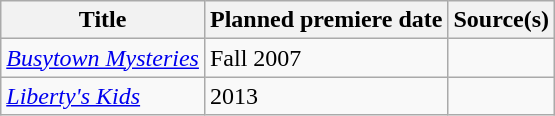<table class="wikitable sortable">
<tr>
<th>Title</th>
<th>Planned premiere date</th>
<th>Source(s)</th>
</tr>
<tr>
<td><em><a href='#'>Busytown Mysteries</a></em></td>
<td>Fall 2007</td>
<td></td>
</tr>
<tr>
<td><em><a href='#'>Liberty's Kids</a></em></td>
<td>2013</td>
<td></td>
</tr>
</table>
